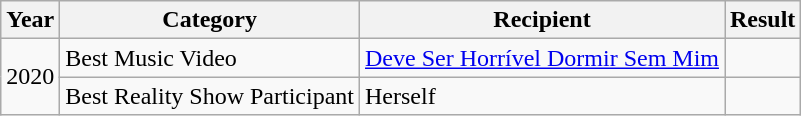<table class="wikitable">
<tr>
<th>Year</th>
<th>Category</th>
<th>Recipient</th>
<th>Result</th>
</tr>
<tr>
<td rowspan=2>2020</td>
<td>Best Music Video</td>
<td><a href='#'>Deve Ser Horrível Dormir Sem Mim</a></td>
<td></td>
</tr>
<tr>
<td>Best Reality Show Participant</td>
<td>Herself</td>
<td></td>
</tr>
</table>
